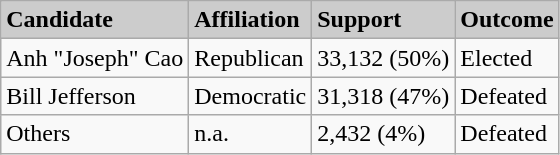<table class="wikitable">
<tr style="background:#ccc;">
<td><strong>Candidate</strong></td>
<td><strong>Affiliation</strong></td>
<td><strong>Support</strong></td>
<td><strong>Outcome</strong></td>
</tr>
<tr>
<td>Anh "Joseph" Cao</td>
<td>Republican</td>
<td>33,132 (50%)</td>
<td>Elected</td>
</tr>
<tr>
<td>Bill Jefferson</td>
<td>Democratic</td>
<td>31,318 (47%)</td>
<td>Defeated</td>
</tr>
<tr>
<td>Others</td>
<td>n.a.</td>
<td>2,432 (4%)</td>
<td>Defeated</td>
</tr>
</table>
